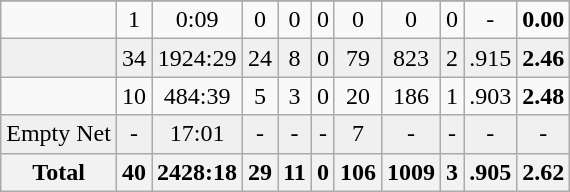<table class="wikitable sortable">
<tr align="center">
</tr>
<tr align="center" bgcolor="">
<td></td>
<td>1</td>
<td>0:09</td>
<td>0</td>
<td>0</td>
<td>0</td>
<td>0</td>
<td>0</td>
<td>0</td>
<td>-</td>
<td><strong>0.00</strong></td>
</tr>
<tr align="center" bgcolor="f0f0f0">
<td></td>
<td>34</td>
<td>1924:29</td>
<td>24</td>
<td>8</td>
<td>0</td>
<td>79</td>
<td>823</td>
<td>2</td>
<td>.915</td>
<td><strong>2.46</strong></td>
</tr>
<tr align="center" bgcolor="">
<td></td>
<td>10</td>
<td>484:39</td>
<td>5</td>
<td>3</td>
<td>0</td>
<td>20</td>
<td>186</td>
<td>1</td>
<td>.903</td>
<td><strong>2.48</strong></td>
</tr>
<tr align="center" bgcolor="f0f0f0">
<td>Empty Net</td>
<td>-</td>
<td>17:01</td>
<td>-</td>
<td>-</td>
<td>-</td>
<td>7</td>
<td>-</td>
<td>-</td>
<td>-</td>
<td>-</td>
</tr>
<tr>
<th>Total</th>
<th>40</th>
<th>2428:18</th>
<th>29</th>
<th>11</th>
<th>0</th>
<th>106</th>
<th>1009</th>
<th>3</th>
<th>.905</th>
<th>2.62</th>
</tr>
</table>
